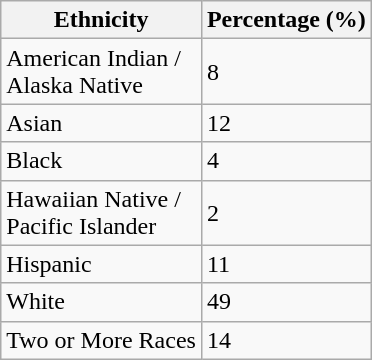<table class="wikitable">
<tr>
<th>Ethnicity</th>
<th>Percentage (%)</th>
</tr>
<tr>
<td>American Indian /<br>Alaska Native</td>
<td>8</td>
</tr>
<tr>
<td>Asian</td>
<td>12</td>
</tr>
<tr>
<td>Black</td>
<td>4</td>
</tr>
<tr>
<td>Hawaiian Native /<br>Pacific Islander</td>
<td>2</td>
</tr>
<tr>
<td>Hispanic</td>
<td>11</td>
</tr>
<tr>
<td>White</td>
<td>49</td>
</tr>
<tr>
<td>Two or More Races</td>
<td>14</td>
</tr>
</table>
